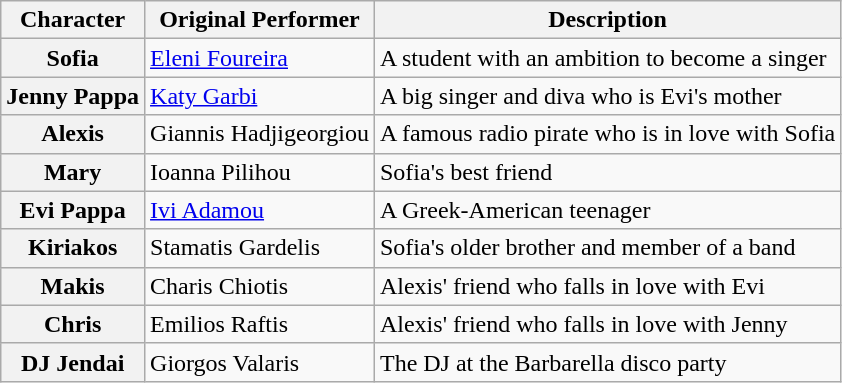<table class="wikitable">
<tr>
<th>Character</th>
<th>Original Performer</th>
<th>Description</th>
</tr>
<tr>
<th>Sofia</th>
<td><a href='#'>Eleni Foureira</a></td>
<td>A student with an ambition to become a singer</td>
</tr>
<tr>
<th>Jenny Pappa</th>
<td><a href='#'>Katy Garbi</a></td>
<td>A big singer and diva who is Evi's mother</td>
</tr>
<tr>
<th>Alexis</th>
<td>Giannis Hadjigeorgiou</td>
<td>A famous radio pirate who is in love with Sofia</td>
</tr>
<tr>
<th>Mary</th>
<td>Ioanna Pilihou</td>
<td>Sofia's best friend</td>
</tr>
<tr>
<th>Evi Pappa</th>
<td><a href='#'>Ivi Adamou</a></td>
<td>A Greek-American teenager</td>
</tr>
<tr>
<th>Kiriakos</th>
<td>Stamatis Gardelis</td>
<td>Sofia's older brother and member of a band</td>
</tr>
<tr>
<th>Makis</th>
<td>Charis Chiotis</td>
<td>Alexis' friend who falls in love with Evi</td>
</tr>
<tr>
<th>Chris</th>
<td>Emilios Raftis</td>
<td>Alexis' friend who falls in love with Jenny</td>
</tr>
<tr>
<th>DJ Jendai</th>
<td>Giorgos Valaris</td>
<td>The DJ at the Barbarella disco party</td>
</tr>
</table>
